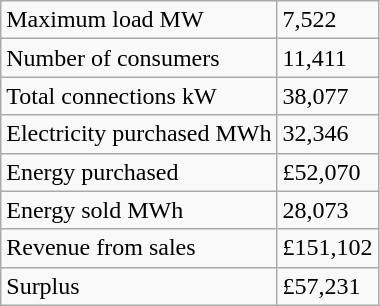<table class="wikitable">
<tr>
<td>Maximum  load MW</td>
<td>7,522</td>
</tr>
<tr>
<td>Number  of consumers</td>
<td>11,411</td>
</tr>
<tr>
<td>Total  connections kW</td>
<td>38,077</td>
</tr>
<tr>
<td>Electricity  purchased MWh</td>
<td>32,346</td>
</tr>
<tr>
<td>Energy  purchased</td>
<td>£52,070</td>
</tr>
<tr>
<td>Energy  sold MWh</td>
<td>28,073</td>
</tr>
<tr>
<td>Revenue  from sales</td>
<td>£151,102</td>
</tr>
<tr>
<td>Surplus</td>
<td>£57,231</td>
</tr>
</table>
